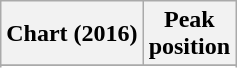<table class="wikitable sortable plainrowheaders" style="text-align:center">
<tr>
<th scope="col">Chart (2016)</th>
<th scope="col">Peak<br> position</th>
</tr>
<tr>
</tr>
<tr>
</tr>
<tr>
</tr>
<tr>
</tr>
</table>
